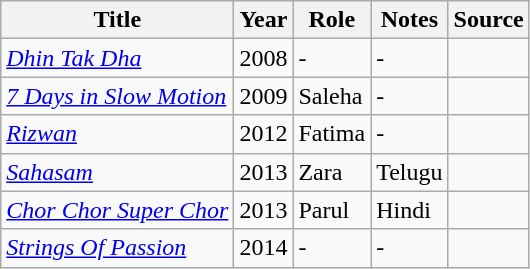<table class="wikitable sortable">
<tr>
<th>Title</th>
<th>Year</th>
<th>Role</th>
<th>Notes</th>
<th>Source</th>
</tr>
<tr>
<td><em><a href='#'>Dhin Tak Dha</a></em></td>
<td>2008</td>
<td>-</td>
<td>-</td>
<td></td>
</tr>
<tr>
<td><em><a href='#'>7 Days in Slow Motion</a></em></td>
<td>2009</td>
<td>Saleha</td>
<td>-</td>
<td></td>
</tr>
<tr>
<td><em><a href='#'>Rizwan</a></em></td>
<td>2012</td>
<td>Fatima</td>
<td>-</td>
<td></td>
</tr>
<tr>
<td><em><a href='#'>Sahasam</a></em></td>
<td>2013</td>
<td>Zara</td>
<td>Telugu</td>
<td></td>
</tr>
<tr>
<td><em><a href='#'>Chor Chor Super Chor</a></em></td>
<td>2013</td>
<td>Parul</td>
<td>Hindi</td>
<td></td>
</tr>
<tr>
<td><em><a href='#'>Strings Of Passion</a></em></td>
<td>2014</td>
<td>-</td>
<td>-</td>
<td></td>
</tr>
</table>
